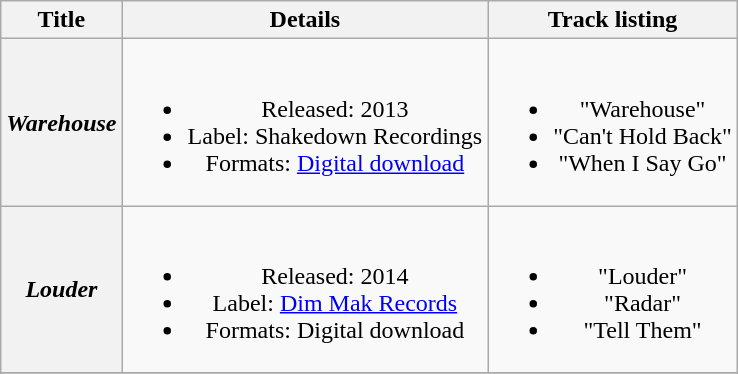<table class="wikitable plainrowheaders" style="text-align:center;">
<tr>
<th scope="col">Title</th>
<th scope="col">Details</th>
<th scope="col">Track listing</th>
</tr>
<tr>
<th scope="row"><em>Warehouse</em></th>
<td><br><ul><li>Released: 2013</li><li>Label: Shakedown Recordings</li><li>Formats: <a href='#'>Digital download</a></li></ul></td>
<td><br><ul><li>"Warehouse"</li><li>"Can't Hold Back"</li><li>"When I Say Go"</li></ul></td>
</tr>
<tr>
<th scope="row"><em>Louder</em></th>
<td><br><ul><li>Released: 2014</li><li>Label: <a href='#'>Dim Mak Records</a></li><li>Formats: Digital download</li></ul></td>
<td><br><ul><li>"Louder"</li><li>"Radar"</li><li>"Tell Them"</li></ul></td>
</tr>
<tr>
</tr>
</table>
